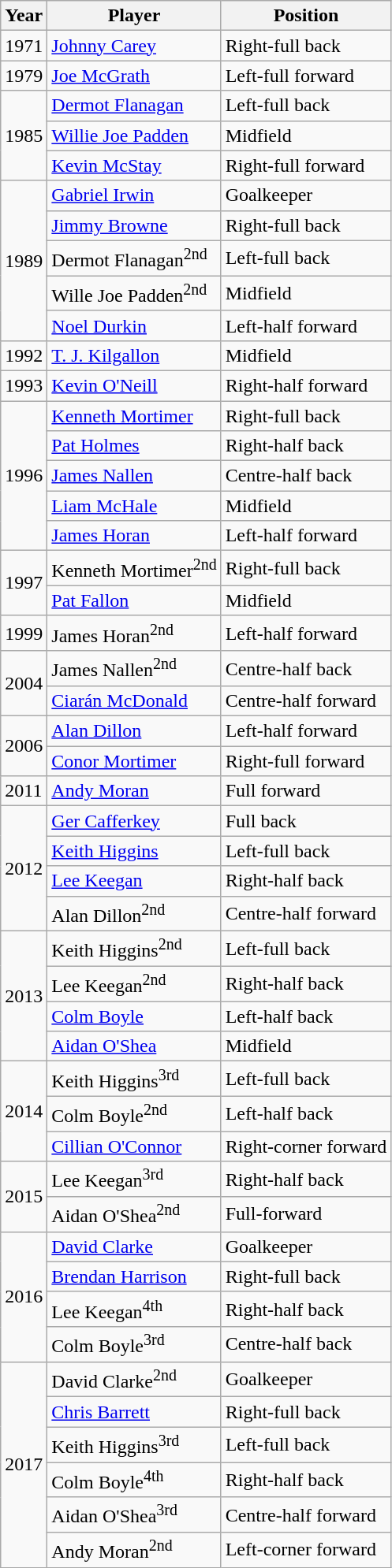<table class="wikitable">
<tr>
<th>Year</th>
<th>Player</th>
<th>Position</th>
</tr>
<tr>
<td>1971</td>
<td><a href='#'>Johnny Carey</a></td>
<td>Right-full back</td>
</tr>
<tr>
<td>1979</td>
<td><a href='#'>Joe McGrath</a></td>
<td>Left-full forward</td>
</tr>
<tr>
<td rowspan="3">1985</td>
<td><a href='#'>Dermot Flanagan</a></td>
<td>Left-full back</td>
</tr>
<tr>
<td><a href='#'>Willie Joe Padden</a></td>
<td>Midfield</td>
</tr>
<tr>
<td><a href='#'>Kevin McStay</a></td>
<td>Right-full forward</td>
</tr>
<tr>
<td rowspan="5">1989</td>
<td><a href='#'>Gabriel Irwin</a></td>
<td>Goalkeeper</td>
</tr>
<tr>
<td><a href='#'>Jimmy Browne</a></td>
<td>Right-full back</td>
</tr>
<tr>
<td>Dermot Flanagan<sup>2nd</sup></td>
<td>Left-full back</td>
</tr>
<tr>
<td>Wille Joe Padden<sup>2nd</sup></td>
<td>Midfield</td>
</tr>
<tr>
<td><a href='#'>Noel Durkin</a></td>
<td>Left-half forward</td>
</tr>
<tr>
<td>1992</td>
<td><a href='#'>T. J. Kilgallon</a></td>
<td>Midfield</td>
</tr>
<tr>
<td>1993</td>
<td><a href='#'>Kevin O'Neill</a></td>
<td>Right-half forward</td>
</tr>
<tr>
<td rowspan="5">1996</td>
<td><a href='#'>Kenneth Mortimer</a></td>
<td>Right-full back</td>
</tr>
<tr>
<td><a href='#'>Pat Holmes</a></td>
<td>Right-half back</td>
</tr>
<tr>
<td><a href='#'>James Nallen</a></td>
<td>Centre-half back</td>
</tr>
<tr>
<td><a href='#'>Liam McHale</a></td>
<td>Midfield</td>
</tr>
<tr>
<td><a href='#'>James Horan</a></td>
<td>Left-half forward</td>
</tr>
<tr>
<td rowspan="2">1997</td>
<td>Kenneth Mortimer<sup>2nd</sup></td>
<td>Right-full back</td>
</tr>
<tr>
<td><a href='#'>Pat Fallon</a></td>
<td>Midfield</td>
</tr>
<tr>
<td>1999</td>
<td>James Horan<sup>2nd</sup></td>
<td>Left-half forward</td>
</tr>
<tr>
<td rowspan="2">2004</td>
<td>James Nallen<sup>2nd</sup></td>
<td>Centre-half back</td>
</tr>
<tr>
<td><a href='#'>Ciarán McDonald</a></td>
<td>Centre-half forward</td>
</tr>
<tr>
<td rowspan="2">2006</td>
<td><a href='#'>Alan Dillon</a></td>
<td>Left-half forward</td>
</tr>
<tr>
<td><a href='#'>Conor Mortimer</a></td>
<td>Right-full forward</td>
</tr>
<tr>
<td>2011</td>
<td><a href='#'>Andy Moran</a></td>
<td>Full forward</td>
</tr>
<tr>
<td rowspan="4">2012</td>
<td><a href='#'>Ger Cafferkey</a></td>
<td>Full back</td>
</tr>
<tr>
<td><a href='#'>Keith Higgins</a></td>
<td>Left-full back</td>
</tr>
<tr>
<td><a href='#'>Lee Keegan</a></td>
<td>Right-half back</td>
</tr>
<tr>
<td>Alan Dillon<sup>2nd</sup></td>
<td>Centre-half forward</td>
</tr>
<tr>
<td rowspan="4">2013</td>
<td>Keith Higgins<sup>2nd</sup></td>
<td>Left-full back</td>
</tr>
<tr>
<td>Lee Keegan<sup>2nd</sup></td>
<td>Right-half back</td>
</tr>
<tr>
<td><a href='#'>Colm Boyle</a></td>
<td>Left-half back</td>
</tr>
<tr>
<td><a href='#'>Aidan O'Shea</a></td>
<td>Midfield</td>
</tr>
<tr>
<td rowspan="3">2014</td>
<td>Keith Higgins<sup>3rd</sup></td>
<td>Left-full back</td>
</tr>
<tr>
<td>Colm Boyle<sup>2nd</sup></td>
<td>Left-half back</td>
</tr>
<tr>
<td><a href='#'>Cillian O'Connor</a></td>
<td>Right-corner forward</td>
</tr>
<tr>
<td rowspan="2">2015</td>
<td>Lee Keegan<sup>3rd</sup></td>
<td>Right-half back</td>
</tr>
<tr>
<td>Aidan O'Shea<sup>2nd</sup></td>
<td>Full-forward</td>
</tr>
<tr>
<td rowspan="4">2016</td>
<td><a href='#'>David Clarke</a></td>
<td>Goalkeeper</td>
</tr>
<tr>
<td><a href='#'>Brendan Harrison</a></td>
<td>Right-full back</td>
</tr>
<tr>
<td>Lee Keegan<sup>4th</sup></td>
<td>Right-half back</td>
</tr>
<tr>
<td>Colm Boyle<sup>3rd</sup></td>
<td>Centre-half back</td>
</tr>
<tr>
<td rowspan="6">2017</td>
<td>David Clarke<sup>2nd</sup></td>
<td>Goalkeeper</td>
</tr>
<tr>
<td><a href='#'>Chris Barrett</a></td>
<td>Right-full back</td>
</tr>
<tr>
<td>Keith Higgins<sup>3rd</sup></td>
<td>Left-full back</td>
</tr>
<tr>
<td>Colm Boyle<sup>4th</sup></td>
<td>Right-half back</td>
</tr>
<tr>
<td>Aidan O'Shea<sup>3rd</sup></td>
<td>Centre-half forward</td>
</tr>
<tr>
<td>Andy Moran<sup>2nd</sup></td>
<td>Left-corner forward</td>
</tr>
</table>
